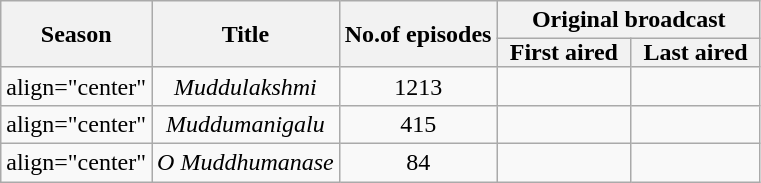<table class="wikitable" style="text-align:center">
<tr>
<th style="padding: 0 8px" rowspan="2">Season</th>
<th style="padding: 0 8px" rowspan="2">Title</th>
<th rowspan="2">No.of episodes</th>
<th colspan="2">Original broadcast</th>
</tr>
<tr>
<th style="padding: 0 8px">First aired</th>
<th style="padding: 0 8px">Last aired</th>
</tr>
<tr>
<td>align="center" </td>
<td><em>Muddulakshmi</em></td>
<td style="text-align:center;">1213</td>
<td style="text-align:center;"></td>
<td style="text-align:center;"></td>
</tr>
<tr>
<td>align="center" </td>
<td><em>Muddumanigalu</em></td>
<td style="text-align:center;">415</td>
<td style="text-align:center;"></td>
<td style="text-align:center;"></td>
</tr>
<tr>
<td>align="center" </td>
<td><em>O Muddhumanase</em></td>
<td style="text-align:center;">84</td>
<td style="text-align:center;"></td>
<td style="text-align:center;"></td>
</tr>
</table>
